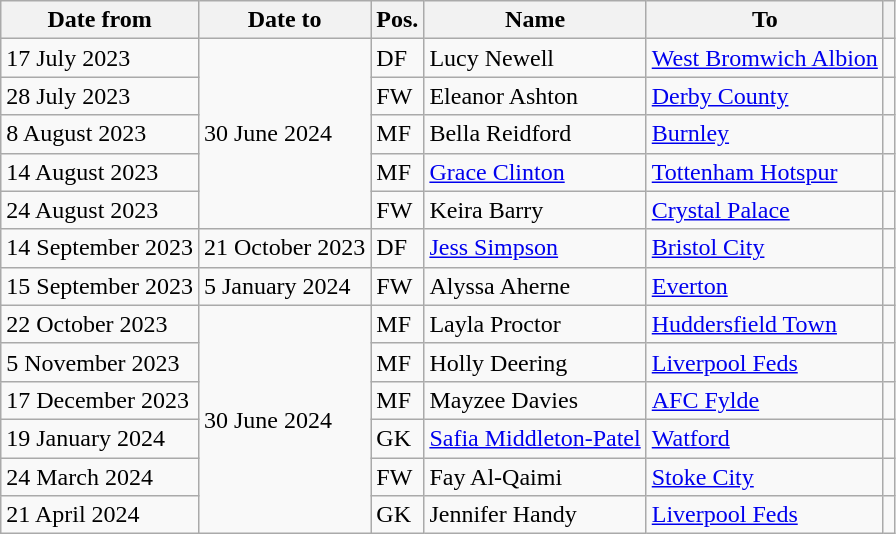<table class="wikitable">
<tr>
<th>Date from</th>
<th>Date to</th>
<th>Pos.</th>
<th>Name</th>
<th>To</th>
<th></th>
</tr>
<tr>
<td>17 July 2023</td>
<td rowspan=5>30 June 2024</td>
<td>DF</td>
<td> Lucy Newell</td>
<td> <a href='#'>West Bromwich Albion</a></td>
<td></td>
</tr>
<tr>
<td>28 July 2023</td>
<td>FW</td>
<td> Eleanor Ashton</td>
<td> <a href='#'>Derby County</a></td>
<td></td>
</tr>
<tr>
<td>8 August 2023</td>
<td>MF</td>
<td> Bella Reidford</td>
<td> <a href='#'>Burnley</a></td>
<td></td>
</tr>
<tr>
<td>14 August 2023</td>
<td>MF</td>
<td> <a href='#'>Grace Clinton</a></td>
<td> <a href='#'>Tottenham Hotspur</a></td>
<td></td>
</tr>
<tr>
<td>24 August 2023</td>
<td>FW</td>
<td> Keira Barry</td>
<td> <a href='#'>Crystal Palace</a></td>
<td></td>
</tr>
<tr>
<td>14 September 2023</td>
<td>21 October 2023</td>
<td>DF</td>
<td> <a href='#'>Jess Simpson</a></td>
<td> <a href='#'>Bristol City</a></td>
<td></td>
</tr>
<tr>
<td>15 September 2023</td>
<td>5 January 2024</td>
<td>FW</td>
<td> Alyssa Aherne</td>
<td> <a href='#'>Everton</a></td>
<td></td>
</tr>
<tr>
<td>22 October 2023</td>
<td rowspan=6>30 June 2024</td>
<td>MF</td>
<td> Layla Proctor</td>
<td> <a href='#'>Huddersfield Town</a></td>
<td></td>
</tr>
<tr>
<td>5 November 2023</td>
<td>MF</td>
<td> Holly Deering</td>
<td> <a href='#'>Liverpool Feds</a></td>
<td></td>
</tr>
<tr>
<td>17 December 2023</td>
<td>MF</td>
<td> Mayzee Davies</td>
<td> <a href='#'>AFC Fylde</a></td>
<td></td>
</tr>
<tr>
<td>19 January 2024</td>
<td>GK</td>
<td> <a href='#'>Safia Middleton-Patel</a></td>
<td> <a href='#'>Watford</a></td>
<td></td>
</tr>
<tr>
<td>24 March 2024</td>
<td>FW</td>
<td> Fay Al-Qaimi</td>
<td> <a href='#'>Stoke City</a></td>
<td></td>
</tr>
<tr>
<td>21 April 2024</td>
<td>GK</td>
<td> Jennifer Handy</td>
<td> <a href='#'>Liverpool Feds</a></td>
<td></td>
</tr>
</table>
